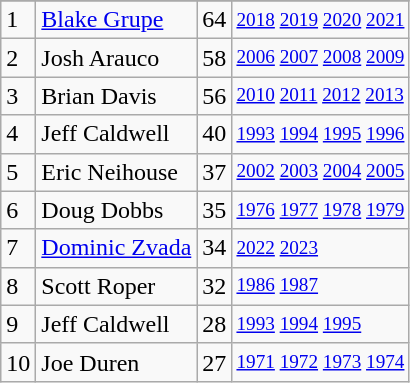<table class="wikitable">
<tr>
</tr>
<tr>
<td>1</td>
<td><a href='#'>Blake Grupe</a></td>
<td>64</td>
<td style="font-size:80%;"><a href='#'>2018</a> <a href='#'>2019</a> <a href='#'>2020</a> <a href='#'>2021</a></td>
</tr>
<tr>
<td>2</td>
<td>Josh Arauco</td>
<td>58</td>
<td style="font-size:80%;"><a href='#'>2006</a> <a href='#'>2007</a> <a href='#'>2008</a> <a href='#'>2009</a></td>
</tr>
<tr>
<td>3</td>
<td>Brian Davis</td>
<td>56</td>
<td style="font-size:80%;"><a href='#'>2010</a> <a href='#'>2011</a> <a href='#'>2012</a> <a href='#'>2013</a></td>
</tr>
<tr>
<td>4</td>
<td>Jeff Caldwell</td>
<td>40</td>
<td style="font-size:80%;"><a href='#'>1993</a> <a href='#'>1994</a> <a href='#'>1995</a> <a href='#'>1996</a></td>
</tr>
<tr>
<td>5</td>
<td>Eric Neihouse</td>
<td>37</td>
<td style="font-size:80%;"><a href='#'>2002</a> <a href='#'>2003</a> <a href='#'>2004</a> <a href='#'>2005</a></td>
</tr>
<tr>
<td>6</td>
<td>Doug Dobbs</td>
<td>35</td>
<td style="font-size:80%;"><a href='#'>1976</a> <a href='#'>1977</a> <a href='#'>1978</a> <a href='#'>1979</a></td>
</tr>
<tr>
<td>7</td>
<td><a href='#'>Dominic Zvada</a></td>
<td>34</td>
<td style="font-size:80%;"><a href='#'>2022</a> <a href='#'>2023</a></td>
</tr>
<tr>
<td>8</td>
<td>Scott Roper</td>
<td>32</td>
<td style="font-size:80%;"><a href='#'>1986</a> <a href='#'>1987</a></td>
</tr>
<tr>
<td>9</td>
<td>Jeff Caldwell</td>
<td>28</td>
<td style="font-size:80%;"><a href='#'>1993</a> <a href='#'>1994</a> <a href='#'>1995</a></td>
</tr>
<tr>
<td>10</td>
<td>Joe Duren</td>
<td>27</td>
<td style="font-size:80%;"><a href='#'>1971</a> <a href='#'>1972</a> <a href='#'>1973</a> <a href='#'>1974</a></td>
</tr>
</table>
